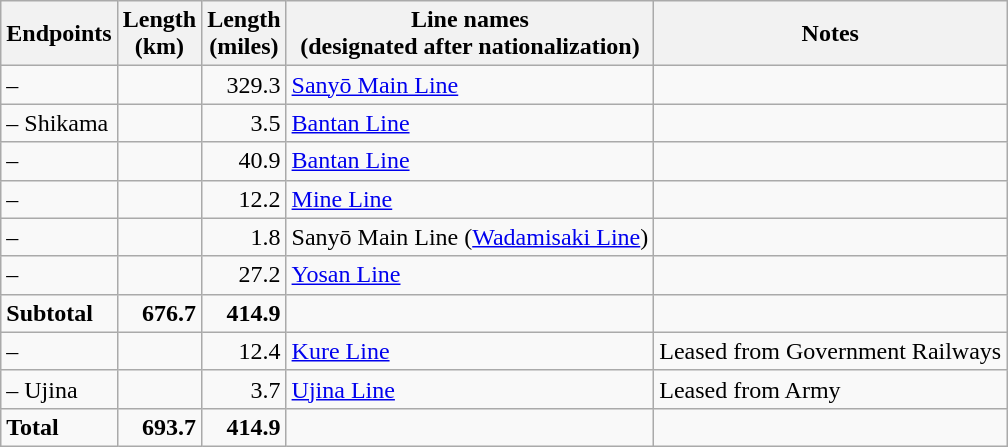<table class=wikitable>
<tr>
<th>Endpoints</th>
<th>Length<br>(km)</th>
<th>Length<br>(miles)</th>
<th>Line names<br>(designated after nationalization)</th>
<th>Notes</th>
</tr>
<tr>
<td> – </td>
<td style="text-align:right"></td>
<td style="text-align:right">329.3</td>
<td><a href='#'>Sanyō Main Line</a></td>
<td></td>
</tr>
<tr>
<td> – Shikama</td>
<td style="text-align:right"></td>
<td style="text-align:right">3.5</td>
<td><a href='#'>Bantan Line</a></td>
<td></td>
</tr>
<tr>
<td> – </td>
<td style="text-align:right"></td>
<td style="text-align:right">40.9</td>
<td><a href='#'>Bantan Line</a></td>
<td></td>
</tr>
<tr>
<td> – </td>
<td style="text-align:right"></td>
<td style="text-align:right">12.2</td>
<td><a href='#'>Mine Line</a></td>
<td></td>
</tr>
<tr>
<td> – </td>
<td style="text-align:right"></td>
<td style="text-align:right">1.8</td>
<td>Sanyō Main Line (<a href='#'>Wadamisaki Line</a>)</td>
<td></td>
</tr>
<tr>
<td> – </td>
<td style="text-align:right"></td>
<td style="text-align:right">27.2</td>
<td><a href='#'>Yosan Line</a></td>
<td></td>
</tr>
<tr>
<td><strong>Subtotal</strong></td>
<td style="text-align:right"><strong>676.7</strong></td>
<td style="text-align:right"><strong>414.9</strong></td>
<td></td>
<td></td>
</tr>
<tr>
<td> – </td>
<td style="text-align:right"></td>
<td style="text-align:right">12.4</td>
<td><a href='#'>Kure Line</a></td>
<td>Leased from Government Railways</td>
</tr>
<tr>
<td> – Ujina</td>
<td style="text-align:right"></td>
<td style="text-align:right">3.7</td>
<td><a href='#'>Ujina Line</a></td>
<td>Leased from Army</td>
</tr>
<tr>
<td><strong>Total</strong></td>
<td style="text-align:right"><strong>693.7</strong></td>
<td style="text-align:right"><strong>414.9</strong></td>
<td></td>
<td></td>
</tr>
</table>
